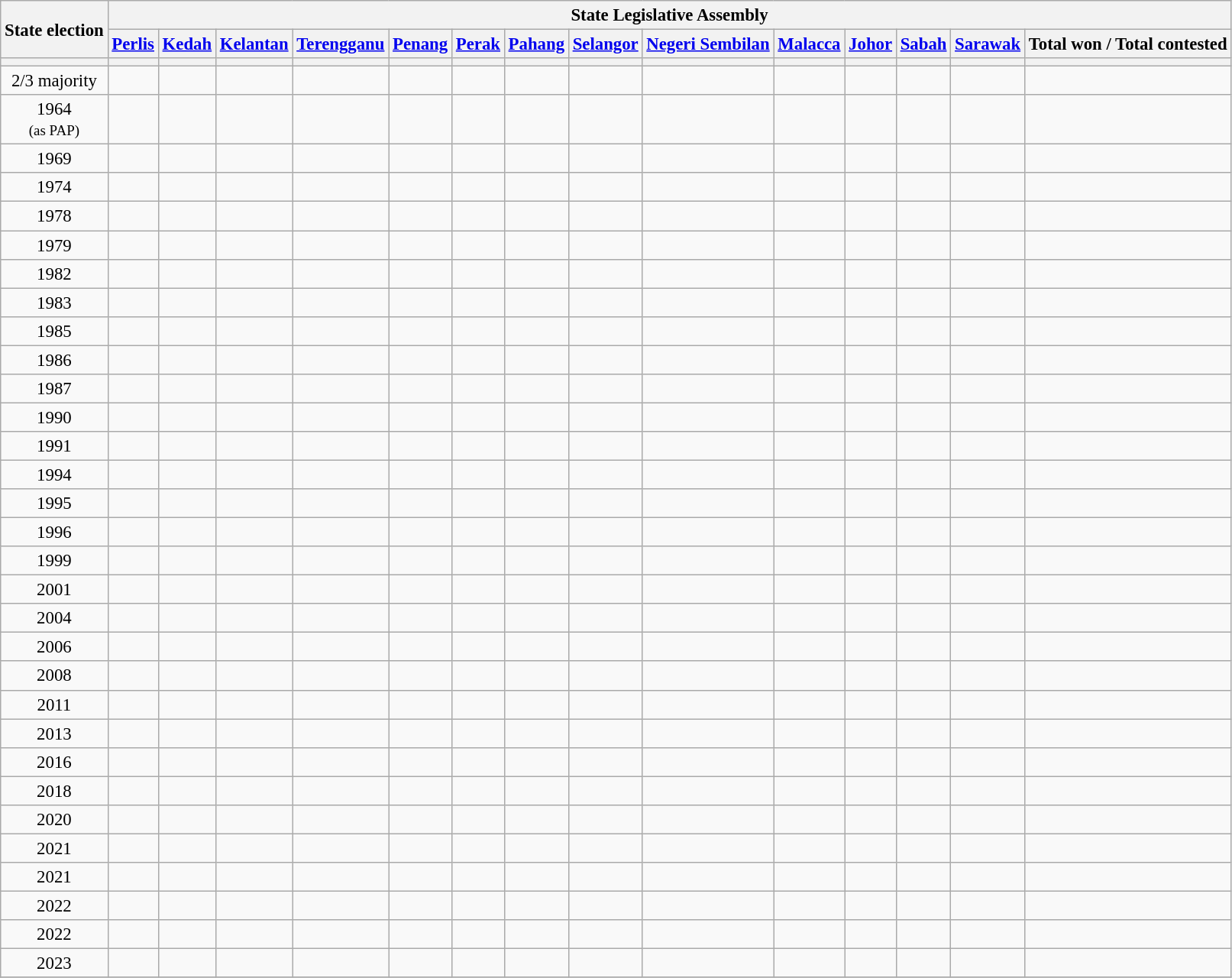<table class="wikitable sortable" style="text-align:center; font-size:95%">
<tr>
<th rowspan=2>State election</th>
<th colspan=14>State Legislative Assembly</th>
</tr>
<tr>
<th><a href='#'>Perlis</a></th>
<th><a href='#'>Kedah</a></th>
<th><a href='#'>Kelantan</a></th>
<th><a href='#'>Terengganu</a></th>
<th><a href='#'>Penang</a></th>
<th><a href='#'>Perak</a></th>
<th><a href='#'>Pahang</a></th>
<th><a href='#'>Selangor</a></th>
<th><a href='#'>Negeri Sembilan</a></th>
<th><a href='#'>Malacca</a></th>
<th><a href='#'>Johor</a></th>
<th><a href='#'>Sabah</a></th>
<th><a href='#'>Sarawak</a></th>
<th>Total won / Total contested</th>
</tr>
<tr>
<th></th>
<th></th>
<th></th>
<th></th>
<th></th>
<th></th>
<th></th>
<th></th>
<th></th>
<th></th>
<th></th>
<th></th>
<th></th>
<th></th>
<th></th>
</tr>
<tr>
<td>2/3 majority</td>
<td></td>
<td></td>
<td></td>
<td></td>
<td></td>
<td></td>
<td></td>
<td></td>
<td></td>
<td></td>
<td></td>
<td></td>
<td></td>
<td></td>
</tr>
<tr>
<td>1964<br><small>(as PAP)</small></td>
<td></td>
<td></td>
<td></td>
<td></td>
<td></td>
<td></td>
<td></td>
<td></td>
<td></td>
<td></td>
<td></td>
<td></td>
<td></td>
<td></td>
</tr>
<tr>
<td>1969</td>
<td></td>
<td></td>
<td></td>
<td></td>
<td></td>
<td></td>
<td></td>
<td></td>
<td></td>
<td></td>
<td></td>
<td></td>
<td></td>
<td></td>
</tr>
<tr>
<td>1974</td>
<td></td>
<td></td>
<td></td>
<td></td>
<td></td>
<td></td>
<td></td>
<td></td>
<td></td>
<td></td>
<td></td>
<td></td>
<td></td>
<td></td>
</tr>
<tr>
<td>1978</td>
<td></td>
<td></td>
<td></td>
<td></td>
<td></td>
<td></td>
<td></td>
<td></td>
<td></td>
<td></td>
<td></td>
<td></td>
<td></td>
<td></td>
</tr>
<tr>
<td>1979</td>
<td></td>
<td></td>
<td></td>
<td></td>
<td></td>
<td></td>
<td></td>
<td></td>
<td></td>
<td></td>
<td></td>
<td></td>
<td></td>
<td></td>
</tr>
<tr>
<td>1982</td>
<td></td>
<td></td>
<td></td>
<td></td>
<td></td>
<td></td>
<td></td>
<td></td>
<td></td>
<td></td>
<td></td>
<td></td>
<td></td>
<td></td>
</tr>
<tr>
<td>1983</td>
<td></td>
<td></td>
<td></td>
<td></td>
<td></td>
<td></td>
<td></td>
<td></td>
<td></td>
<td></td>
<td></td>
<td></td>
<td></td>
<td></td>
</tr>
<tr>
<td>1985</td>
<td></td>
<td></td>
<td></td>
<td></td>
<td></td>
<td></td>
<td></td>
<td></td>
<td></td>
<td></td>
<td></td>
<td></td>
<td></td>
<td></td>
</tr>
<tr>
<td>1986</td>
<td></td>
<td></td>
<td></td>
<td></td>
<td></td>
<td></td>
<td></td>
<td></td>
<td></td>
<td></td>
<td></td>
<td></td>
<td></td>
<td></td>
</tr>
<tr>
<td>1987</td>
<td></td>
<td></td>
<td></td>
<td></td>
<td></td>
<td></td>
<td></td>
<td></td>
<td></td>
<td></td>
<td></td>
<td></td>
<td></td>
<td></td>
</tr>
<tr>
<td>1990</td>
<td></td>
<td></td>
<td></td>
<td></td>
<td></td>
<td></td>
<td></td>
<td></td>
<td></td>
<td></td>
<td></td>
<td></td>
<td></td>
<td></td>
</tr>
<tr>
<td>1991</td>
<td></td>
<td></td>
<td></td>
<td></td>
<td></td>
<td></td>
<td></td>
<td></td>
<td></td>
<td></td>
<td></td>
<td></td>
<td></td>
<td></td>
</tr>
<tr>
<td>1994</td>
<td></td>
<td></td>
<td></td>
<td></td>
<td></td>
<td></td>
<td></td>
<td></td>
<td></td>
<td></td>
<td></td>
<td></td>
<td></td>
<td></td>
</tr>
<tr>
<td>1995</td>
<td></td>
<td></td>
<td></td>
<td></td>
<td></td>
<td></td>
<td></td>
<td></td>
<td></td>
<td></td>
<td></td>
<td></td>
<td></td>
<td></td>
</tr>
<tr>
<td>1996</td>
<td></td>
<td></td>
<td></td>
<td></td>
<td></td>
<td></td>
<td></td>
<td></td>
<td></td>
<td></td>
<td></td>
<td></td>
<td></td>
<td></td>
</tr>
<tr>
<td>1999</td>
<td></td>
<td></td>
<td></td>
<td></td>
<td></td>
<td></td>
<td></td>
<td></td>
<td></td>
<td></td>
<td></td>
<td></td>
<td></td>
<td></td>
</tr>
<tr>
<td>2001</td>
<td></td>
<td></td>
<td></td>
<td></td>
<td></td>
<td></td>
<td></td>
<td></td>
<td></td>
<td></td>
<td></td>
<td></td>
<td></td>
<td></td>
</tr>
<tr>
<td>2004</td>
<td></td>
<td></td>
<td></td>
<td></td>
<td></td>
<td></td>
<td></td>
<td></td>
<td></td>
<td></td>
<td></td>
<td></td>
<td></td>
<td></td>
</tr>
<tr>
<td>2006</td>
<td></td>
<td></td>
<td></td>
<td></td>
<td></td>
<td></td>
<td></td>
<td></td>
<td></td>
<td></td>
<td></td>
<td></td>
<td></td>
<td></td>
</tr>
<tr>
<td>2008</td>
<td></td>
<td></td>
<td></td>
<td></td>
<td></td>
<td></td>
<td></td>
<td></td>
<td></td>
<td></td>
<td></td>
<td></td>
<td></td>
<td></td>
</tr>
<tr>
<td>2011</td>
<td></td>
<td></td>
<td></td>
<td></td>
<td></td>
<td></td>
<td></td>
<td></td>
<td></td>
<td></td>
<td></td>
<td></td>
<td></td>
<td></td>
</tr>
<tr>
<td>2013</td>
<td></td>
<td></td>
<td></td>
<td></td>
<td></td>
<td></td>
<td></td>
<td></td>
<td></td>
<td></td>
<td></td>
<td></td>
<td></td>
<td></td>
</tr>
<tr>
<td>2016</td>
<td></td>
<td></td>
<td></td>
<td></td>
<td></td>
<td></td>
<td></td>
<td></td>
<td></td>
<td></td>
<td></td>
<td></td>
<td></td>
<td></td>
</tr>
<tr>
<td>2018</td>
<td></td>
<td></td>
<td></td>
<td></td>
<td></td>
<td></td>
<td></td>
<td></td>
<td></td>
<td></td>
<td></td>
<td></td>
<td></td>
<td></td>
</tr>
<tr>
<td>2020</td>
<td></td>
<td></td>
<td></td>
<td></td>
<td></td>
<td></td>
<td></td>
<td></td>
<td></td>
<td></td>
<td></td>
<td></td>
<td></td>
<td></td>
</tr>
<tr>
<td>2021</td>
<td></td>
<td></td>
<td></td>
<td></td>
<td></td>
<td></td>
<td></td>
<td></td>
<td></td>
<td></td>
<td></td>
<td></td>
<td></td>
<td></td>
</tr>
<tr>
<td>2021</td>
<td></td>
<td></td>
<td></td>
<td></td>
<td></td>
<td></td>
<td></td>
<td></td>
<td></td>
<td></td>
<td></td>
<td></td>
<td></td>
<td></td>
</tr>
<tr>
<td>2022</td>
<td></td>
<td></td>
<td></td>
<td></td>
<td></td>
<td></td>
<td></td>
<td></td>
<td></td>
<td></td>
<td></td>
<td></td>
<td></td>
<td></td>
</tr>
<tr>
<td>2022</td>
<td></td>
<td></td>
<td></td>
<td></td>
<td></td>
<td></td>
<td></td>
<td></td>
<td></td>
<td></td>
<td></td>
<td></td>
<td></td>
<td></td>
</tr>
<tr>
<td>2023</td>
<td></td>
<td></td>
<td></td>
<td></td>
<td></td>
<td></td>
<td></td>
<td></td>
<td></td>
<td></td>
<td></td>
<td></td>
<td></td>
<td></td>
</tr>
<tr>
</tr>
</table>
